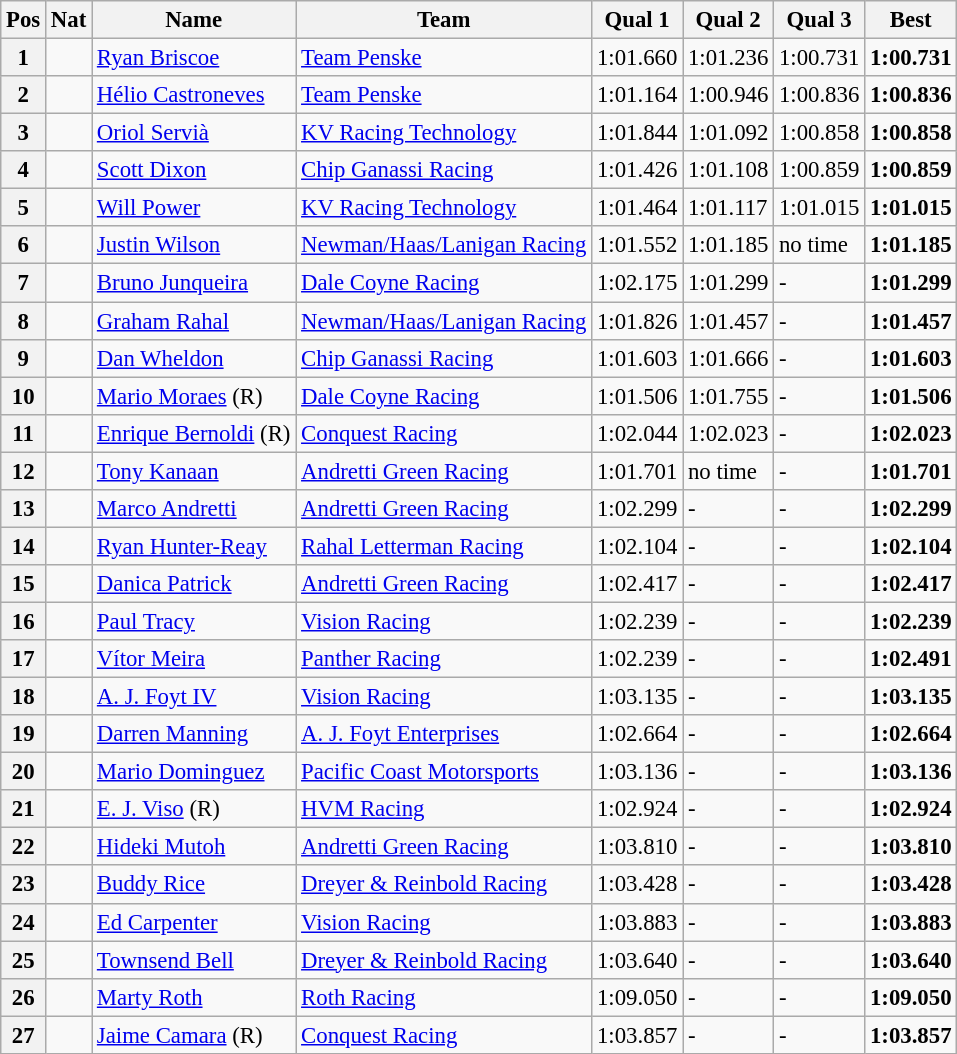<table class="wikitable" style="font-size: 95%;">
<tr>
<th>Pos</th>
<th>Nat</th>
<th>Name</th>
<th>Team</th>
<th>Qual 1</th>
<th>Qual 2</th>
<th>Qual 3</th>
<th>Best</th>
</tr>
<tr>
<th>1</th>
<td></td>
<td><a href='#'>Ryan Briscoe</a></td>
<td><a href='#'>Team Penske</a></td>
<td>1:01.660</td>
<td>1:01.236</td>
<td>1:00.731</td>
<td><strong>1:00.731</strong></td>
</tr>
<tr>
<th>2</th>
<td></td>
<td><a href='#'>Hélio Castroneves</a></td>
<td><a href='#'>Team Penske</a></td>
<td>1:01.164</td>
<td>1:00.946</td>
<td>1:00.836</td>
<td><strong>1:00.836</strong></td>
</tr>
<tr>
<th>3</th>
<td></td>
<td><a href='#'>Oriol Servià</a></td>
<td><a href='#'>KV Racing Technology</a></td>
<td>1:01.844</td>
<td>1:01.092</td>
<td>1:00.858</td>
<td><strong>1:00.858</strong></td>
</tr>
<tr>
<th>4</th>
<td></td>
<td><a href='#'>Scott Dixon</a></td>
<td><a href='#'>Chip Ganassi Racing</a></td>
<td>1:01.426</td>
<td>1:01.108</td>
<td>1:00.859</td>
<td><strong>1:00.859</strong></td>
</tr>
<tr>
<th>5</th>
<td></td>
<td><a href='#'>Will Power</a></td>
<td><a href='#'>KV Racing Technology</a></td>
<td>1:01.464</td>
<td>1:01.117</td>
<td>1:01.015</td>
<td><strong>1:01.015</strong></td>
</tr>
<tr>
<th>6</th>
<td></td>
<td><a href='#'>Justin Wilson</a></td>
<td><a href='#'>Newman/Haas/Lanigan Racing</a></td>
<td>1:01.552</td>
<td>1:01.185</td>
<td>no time</td>
<td><strong>1:01.185</strong></td>
</tr>
<tr>
<th>7</th>
<td></td>
<td><a href='#'>Bruno Junqueira</a></td>
<td><a href='#'>Dale Coyne Racing</a></td>
<td>1:02.175</td>
<td>1:01.299</td>
<td>-</td>
<td><strong>1:01.299</strong></td>
</tr>
<tr>
<th>8</th>
<td></td>
<td><a href='#'>Graham Rahal</a></td>
<td><a href='#'>Newman/Haas/Lanigan Racing</a></td>
<td>1:01.826</td>
<td>1:01.457</td>
<td>-</td>
<td><strong>1:01.457</strong></td>
</tr>
<tr>
<th>9</th>
<td></td>
<td><a href='#'>Dan Wheldon</a></td>
<td><a href='#'>Chip Ganassi Racing</a></td>
<td>1:01.603</td>
<td>1:01.666</td>
<td>-</td>
<td><strong>1:01.603</strong></td>
</tr>
<tr>
<th>10</th>
<td></td>
<td><a href='#'>Mario Moraes</a> (R)</td>
<td><a href='#'>Dale Coyne Racing</a></td>
<td>1:01.506</td>
<td>1:01.755</td>
<td>-</td>
<td><strong>1:01.506</strong></td>
</tr>
<tr>
<th>11</th>
<td></td>
<td><a href='#'>Enrique Bernoldi</a> (R)</td>
<td><a href='#'>Conquest Racing</a></td>
<td>1:02.044</td>
<td>1:02.023</td>
<td>-</td>
<td><strong>1:02.023</strong></td>
</tr>
<tr>
<th>12</th>
<td></td>
<td><a href='#'>Tony Kanaan</a></td>
<td><a href='#'>Andretti Green Racing</a></td>
<td>1:01.701</td>
<td>no time</td>
<td>-</td>
<td><strong>1:01.701</strong></td>
</tr>
<tr>
<th>13</th>
<td></td>
<td><a href='#'>Marco Andretti</a></td>
<td><a href='#'>Andretti Green Racing</a></td>
<td>1:02.299</td>
<td>-</td>
<td>-</td>
<td><strong>1:02.299</strong></td>
</tr>
<tr>
<th>14</th>
<td></td>
<td><a href='#'>Ryan Hunter-Reay</a></td>
<td><a href='#'>Rahal Letterman Racing</a></td>
<td>1:02.104</td>
<td>-</td>
<td>-</td>
<td><strong>1:02.104</strong></td>
</tr>
<tr>
<th>15</th>
<td></td>
<td><a href='#'>Danica Patrick</a></td>
<td><a href='#'>Andretti Green Racing</a></td>
<td>1:02.417</td>
<td>-</td>
<td>-</td>
<td><strong>1:02.417</strong></td>
</tr>
<tr>
<th>16</th>
<td></td>
<td><a href='#'>Paul Tracy</a></td>
<td><a href='#'>Vision Racing</a></td>
<td>1:02.239</td>
<td>-</td>
<td>-</td>
<td><strong>1:02.239</strong></td>
</tr>
<tr>
<th>17</th>
<td></td>
<td><a href='#'>Vítor Meira</a></td>
<td><a href='#'>Panther Racing</a></td>
<td>1:02.239</td>
<td>-</td>
<td>-</td>
<td><strong>1:02.491</strong></td>
</tr>
<tr>
<th>18</th>
<td></td>
<td><a href='#'>A. J. Foyt IV</a></td>
<td><a href='#'>Vision Racing</a></td>
<td>1:03.135</td>
<td>-</td>
<td>-</td>
<td><strong>1:03.135</strong></td>
</tr>
<tr>
<th>19</th>
<td></td>
<td><a href='#'>Darren Manning</a></td>
<td><a href='#'>A. J. Foyt Enterprises</a></td>
<td>1:02.664</td>
<td>-</td>
<td>-</td>
<td><strong>1:02.664</strong></td>
</tr>
<tr>
<th>20</th>
<td></td>
<td><a href='#'>Mario Dominguez</a></td>
<td><a href='#'>Pacific Coast Motorsports</a></td>
<td>1:03.136</td>
<td>-</td>
<td>-</td>
<td><strong>1:03.136</strong></td>
</tr>
<tr>
<th>21</th>
<td></td>
<td><a href='#'>E. J. Viso</a> (R)</td>
<td><a href='#'>HVM Racing</a></td>
<td>1:02.924</td>
<td>-</td>
<td>-</td>
<td><strong>1:02.924</strong></td>
</tr>
<tr>
<th>22</th>
<td></td>
<td><a href='#'>Hideki Mutoh</a></td>
<td><a href='#'>Andretti Green Racing</a></td>
<td>1:03.810</td>
<td>-</td>
<td>-</td>
<td><strong>1:03.810</strong></td>
</tr>
<tr>
<th>23</th>
<td></td>
<td><a href='#'>Buddy Rice</a></td>
<td><a href='#'>Dreyer & Reinbold Racing</a></td>
<td>1:03.428</td>
<td>-</td>
<td>-</td>
<td><strong>1:03.428</strong></td>
</tr>
<tr>
<th>24</th>
<td></td>
<td><a href='#'>Ed Carpenter</a></td>
<td><a href='#'>Vision Racing</a></td>
<td>1:03.883</td>
<td>-</td>
<td>-</td>
<td><strong>1:03.883</strong></td>
</tr>
<tr>
<th>25</th>
<td></td>
<td><a href='#'>Townsend Bell</a></td>
<td><a href='#'>Dreyer & Reinbold Racing</a></td>
<td>1:03.640</td>
<td>-</td>
<td>-</td>
<td><strong>1:03.640</strong></td>
</tr>
<tr>
<th>26</th>
<td></td>
<td><a href='#'>Marty Roth</a></td>
<td><a href='#'>Roth Racing</a></td>
<td>1:09.050</td>
<td>-</td>
<td>-</td>
<td><strong>1:09.050</strong></td>
</tr>
<tr>
<th>27</th>
<td></td>
<td><a href='#'>Jaime Camara</a> (R)</td>
<td><a href='#'>Conquest Racing</a></td>
<td>1:03.857</td>
<td>-</td>
<td>-</td>
<td><strong>1:03.857</strong></td>
</tr>
</table>
